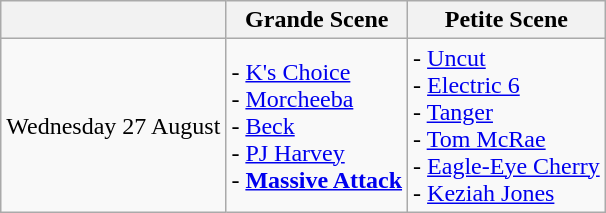<table class="wikitable">
<tr>
<th></th>
<th>Grande Scene</th>
<th>Petite Scene</th>
</tr>
<tr>
<td>Wednesday 27 August</td>
<td>- <a href='#'>K's Choice</a><br>- <a href='#'>Morcheeba</a><br>- <a href='#'>Beck</a><br>- <a href='#'>PJ Harvey</a><br>- <strong><a href='#'>Massive Attack</a></strong></td>
<td>- <a href='#'>Uncut</a><br>- <a href='#'>Electric 6</a><br>- <a href='#'>Tanger</a><br>- <a href='#'>Tom McRae</a><br>- <a href='#'>Eagle-Eye Cherry</a><br>- <a href='#'>Keziah Jones</a></td>
</tr>
</table>
